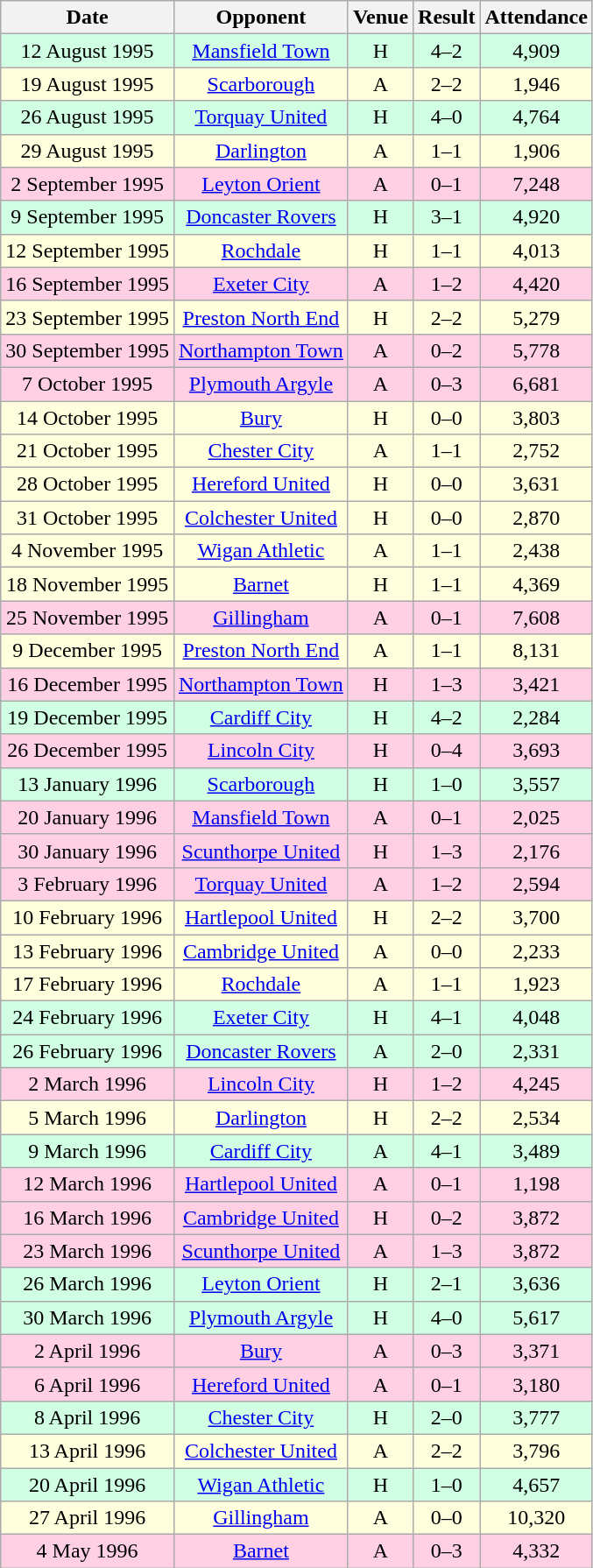<table class="wikitable sortable" style="font-size:100%; text-align:center">
<tr>
<th>Date</th>
<th>Opponent</th>
<th>Venue</th>
<th>Result</th>
<th>Attendance</th>
</tr>
<tr style="background-color: #d0ffe3;">
<td>12 August 1995</td>
<td><a href='#'>Mansfield Town</a></td>
<td>H</td>
<td>4–2</td>
<td>4,909</td>
</tr>
<tr style="background-color: #ffffdd;">
<td>19 August 1995</td>
<td><a href='#'>Scarborough</a></td>
<td>A</td>
<td>2–2</td>
<td>1,946</td>
</tr>
<tr style="background-color: #d0ffe3;">
<td>26 August 1995</td>
<td><a href='#'>Torquay United</a></td>
<td>H</td>
<td>4–0</td>
<td>4,764</td>
</tr>
<tr style="background-color: #ffffdd;">
<td>29 August 1995</td>
<td><a href='#'>Darlington</a></td>
<td>A</td>
<td>1–1</td>
<td>1,906</td>
</tr>
<tr style="background-color: #ffd0e3;">
<td>2 September 1995</td>
<td><a href='#'>Leyton Orient</a></td>
<td>A</td>
<td>0–1</td>
<td>7,248</td>
</tr>
<tr style="background-color: #d0ffe3;">
<td>9 September 1995</td>
<td><a href='#'>Doncaster Rovers</a></td>
<td>H</td>
<td>3–1</td>
<td>4,920</td>
</tr>
<tr style="background-color: #ffffdd;">
<td>12 September 1995</td>
<td><a href='#'>Rochdale</a></td>
<td>H</td>
<td>1–1</td>
<td>4,013</td>
</tr>
<tr style="background-color: #ffd0e3;">
<td>16 September 1995</td>
<td><a href='#'>Exeter City</a></td>
<td>A</td>
<td>1–2</td>
<td>4,420</td>
</tr>
<tr style="background-color: #ffffdd;">
<td>23 September 1995</td>
<td><a href='#'>Preston North End</a></td>
<td>H</td>
<td>2–2</td>
<td>5,279</td>
</tr>
<tr style="background-color: #ffd0e3;">
<td>30 September 1995</td>
<td><a href='#'>Northampton Town</a></td>
<td>A</td>
<td>0–2</td>
<td>5,778</td>
</tr>
<tr style="background-color: #ffd0e3;">
<td>7 October 1995</td>
<td><a href='#'>Plymouth Argyle</a></td>
<td>A</td>
<td>0–3</td>
<td>6,681</td>
</tr>
<tr style="background-color: #ffffdd;">
<td>14 October 1995</td>
<td><a href='#'>Bury</a></td>
<td>H</td>
<td>0–0</td>
<td>3,803</td>
</tr>
<tr style="background-color: #ffffdd;">
<td>21 October 1995</td>
<td><a href='#'>Chester City</a></td>
<td>A</td>
<td>1–1</td>
<td>2,752</td>
</tr>
<tr style="background-color: #ffffdd;">
<td>28 October 1995</td>
<td><a href='#'>Hereford United</a></td>
<td>H</td>
<td>0–0</td>
<td>3,631</td>
</tr>
<tr style="background-color: #ffffdd;">
<td>31 October 1995</td>
<td><a href='#'>Colchester United</a></td>
<td>H</td>
<td>0–0</td>
<td>2,870</td>
</tr>
<tr style="background-color: #ffffdd;">
<td>4 November 1995</td>
<td><a href='#'>Wigan Athletic</a></td>
<td>A</td>
<td>1–1</td>
<td>2,438</td>
</tr>
<tr style="background-color: #ffffdd;">
<td>18 November 1995</td>
<td><a href='#'>Barnet</a></td>
<td>H</td>
<td>1–1</td>
<td>4,369</td>
</tr>
<tr style="background-color: #ffd0e3;">
<td>25 November 1995</td>
<td><a href='#'>Gillingham</a></td>
<td>A</td>
<td>0–1</td>
<td>7,608</td>
</tr>
<tr style="background-color: #ffffdd;">
<td>9 December 1995</td>
<td><a href='#'>Preston North End</a></td>
<td>A</td>
<td>1–1</td>
<td>8,131</td>
</tr>
<tr style="background-color: #ffd0e3;">
<td>16 December 1995</td>
<td><a href='#'>Northampton Town</a></td>
<td>H</td>
<td>1–3</td>
<td>3,421</td>
</tr>
<tr style="background-color: #d0ffe3;">
<td>19 December 1995</td>
<td><a href='#'>Cardiff City</a></td>
<td>H</td>
<td>4–2</td>
<td>2,284</td>
</tr>
<tr style="background-color: #ffd0e3;">
<td>26 December 1995</td>
<td><a href='#'>Lincoln City</a></td>
<td>H</td>
<td>0–4</td>
<td>3,693</td>
</tr>
<tr style="background-color: #d0ffe3;">
<td>13 January 1996</td>
<td><a href='#'>Scarborough</a></td>
<td>H</td>
<td>1–0</td>
<td>3,557</td>
</tr>
<tr style="background-color: #ffd0e3;">
<td>20 January 1996</td>
<td><a href='#'>Mansfield Town</a></td>
<td>A</td>
<td>0–1</td>
<td>2,025</td>
</tr>
<tr style="background-color: #ffd0e3;">
<td>30 January 1996</td>
<td><a href='#'>Scunthorpe United</a></td>
<td>H</td>
<td>1–3</td>
<td>2,176</td>
</tr>
<tr style="background-color: #ffd0e3;">
<td>3 February 1996</td>
<td><a href='#'>Torquay United</a></td>
<td>A</td>
<td>1–2</td>
<td>2,594</td>
</tr>
<tr style="background-color: #ffffdd;">
<td>10 February 1996</td>
<td><a href='#'>Hartlepool United</a></td>
<td>H</td>
<td>2–2</td>
<td>3,700</td>
</tr>
<tr style="background-color: #ffffdd;">
<td>13 February 1996</td>
<td><a href='#'>Cambridge United</a></td>
<td>A</td>
<td>0–0</td>
<td>2,233</td>
</tr>
<tr style="background-color: #ffffdd;">
<td>17 February 1996</td>
<td><a href='#'>Rochdale</a></td>
<td>A</td>
<td>1–1</td>
<td>1,923</td>
</tr>
<tr style="background-color: #d0ffe3;">
<td>24 February 1996</td>
<td><a href='#'>Exeter City</a></td>
<td>H</td>
<td>4–1</td>
<td>4,048</td>
</tr>
<tr style="background-color: #d0ffe3;">
<td>26 February 1996</td>
<td><a href='#'>Doncaster Rovers</a></td>
<td>A</td>
<td>2–0</td>
<td>2,331</td>
</tr>
<tr style="background-color: #ffd0e3;">
<td>2 March 1996</td>
<td><a href='#'>Lincoln City</a></td>
<td>H</td>
<td>1–2</td>
<td>4,245</td>
</tr>
<tr style="background-color: #ffffdd;">
<td>5 March 1996</td>
<td><a href='#'>Darlington</a></td>
<td>H</td>
<td>2–2</td>
<td>2,534</td>
</tr>
<tr style="background-color: #d0ffe3;">
<td>9 March 1996</td>
<td><a href='#'>Cardiff City</a></td>
<td>A</td>
<td>4–1</td>
<td>3,489</td>
</tr>
<tr style="background-color: #ffd0e3;">
<td>12 March 1996</td>
<td><a href='#'>Hartlepool United</a></td>
<td>A</td>
<td>0–1</td>
<td>1,198</td>
</tr>
<tr style="background-color: #ffd0e3;">
<td>16 March 1996</td>
<td><a href='#'>Cambridge United</a></td>
<td>H</td>
<td>0–2</td>
<td>3,872</td>
</tr>
<tr style="background-color: #ffd0e3;">
<td>23 March 1996</td>
<td><a href='#'>Scunthorpe United</a></td>
<td>A</td>
<td>1–3</td>
<td>3,872</td>
</tr>
<tr style="background-color: #d0ffe3;">
<td>26 March 1996</td>
<td><a href='#'>Leyton Orient</a></td>
<td>H</td>
<td>2–1</td>
<td>3,636</td>
</tr>
<tr style="background-color: #d0ffe3;">
<td>30 March 1996</td>
<td><a href='#'>Plymouth Argyle</a></td>
<td>H</td>
<td>4–0</td>
<td>5,617</td>
</tr>
<tr style="background-color: #ffd0e3;">
<td>2 April 1996</td>
<td><a href='#'>Bury</a></td>
<td>A</td>
<td>0–3</td>
<td>3,371</td>
</tr>
<tr style="background-color: #ffd0e3;">
<td>6 April 1996</td>
<td><a href='#'>Hereford United</a></td>
<td>A</td>
<td>0–1</td>
<td>3,180</td>
</tr>
<tr style="background-color: #d0ffe3;">
<td>8 April 1996</td>
<td><a href='#'>Chester City</a></td>
<td>H</td>
<td>2–0</td>
<td>3,777</td>
</tr>
<tr style="background-color: #ffffdd;">
<td>13 April 1996</td>
<td><a href='#'>Colchester United</a></td>
<td>A</td>
<td>2–2</td>
<td>3,796</td>
</tr>
<tr style="background-color: #d0ffe3;">
<td>20 April 1996</td>
<td><a href='#'>Wigan Athletic</a></td>
<td>H</td>
<td>1–0</td>
<td>4,657</td>
</tr>
<tr style="background-color: #ffffdd;">
<td>27 April 1996</td>
<td><a href='#'>Gillingham</a></td>
<td>A</td>
<td>0–0</td>
<td>10,320</td>
</tr>
<tr style="background-color: #ffd0e3;">
<td>4 May 1996</td>
<td><a href='#'>Barnet</a></td>
<td>A</td>
<td>0–3</td>
<td>4,332</td>
</tr>
</table>
